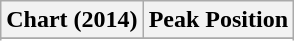<table class="wikitable plainrowheaders" style="text-align:center;">
<tr>
<th>Chart (2014)</th>
<th>Peak Position</th>
</tr>
<tr>
</tr>
<tr>
</tr>
<tr>
</tr>
<tr>
</tr>
</table>
